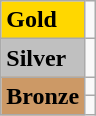<table class="wikitable">
<tr>
<td bgcolor="gold"><strong>Gold</strong></td>
<td></td>
</tr>
<tr>
<td bgcolor="silver"><strong>Silver</strong></td>
<td></td>
</tr>
<tr>
<td rowspan="2" bgcolor="#cc9966"><strong>Bronze</strong></td>
<td></td>
</tr>
<tr>
<td></td>
</tr>
</table>
